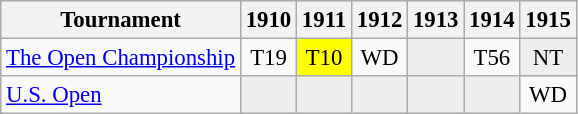<table class="wikitable" style="font-size:95%;text-align:center;">
<tr>
<th>Tournament</th>
<th>1910</th>
<th>1911</th>
<th>1912</th>
<th>1913</th>
<th>1914</th>
<th>1915</th>
</tr>
<tr>
<td align=left><a href='#'>The Open Championship</a></td>
<td>T19</td>
<td style="background:yellow;">T10</td>
<td>WD</td>
<td style="background:#eeeeee;"></td>
<td>T56</td>
<td style="background:#eeeeee;">NT</td>
</tr>
<tr>
<td align=left><a href='#'>U.S. Open</a></td>
<td style="background:#eeeeee;"></td>
<td style="background:#eeeeee;"></td>
<td style="background:#eeeeee;"></td>
<td style="background:#eeeeee;"></td>
<td style="background:#eeeeee;"></td>
<td>WD</td>
</tr>
</table>
